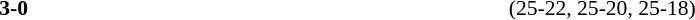<table width=100% cellspacing=1>
<tr>
<th width=20%></th>
<th width=12%></th>
<th width=20%></th>
<th width=33%></th>
<td></td>
</tr>
<tr style=font-size:90%>
<td align=right></td>
<td align=center><strong>3-0</strong></td>
<td></td>
<td>(25-22, 25-20, 25-18)</td>
</tr>
</table>
